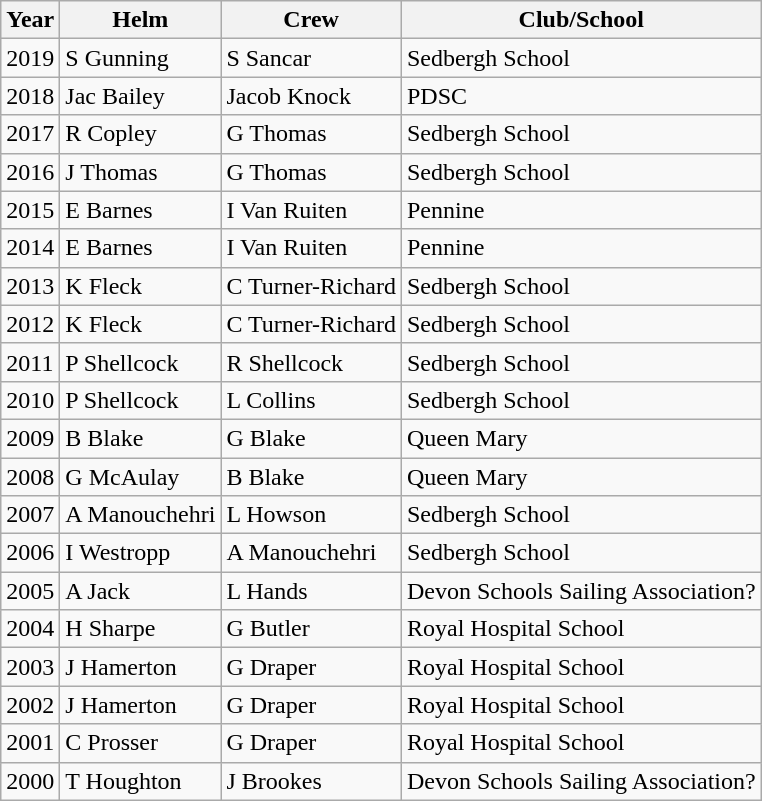<table class="wikitable">
<tr>
<th>Year</th>
<th>Helm</th>
<th>Crew</th>
<th>Club/School</th>
</tr>
<tr>
<td>2019</td>
<td>S Gunning</td>
<td>S Sancar</td>
<td>Sedbergh School</td>
</tr>
<tr>
<td>2018</td>
<td>Jac Bailey</td>
<td>Jacob Knock</td>
<td>PDSC</td>
</tr>
<tr>
<td>2017</td>
<td>R Copley</td>
<td>G Thomas</td>
<td>Sedbergh School</td>
</tr>
<tr>
<td>2016</td>
<td>J Thomas</td>
<td>G Thomas</td>
<td>Sedbergh School</td>
</tr>
<tr>
<td>2015</td>
<td>E Barnes</td>
<td>I Van Ruiten</td>
<td>Pennine</td>
</tr>
<tr>
<td>2014</td>
<td>E Barnes</td>
<td>I Van Ruiten</td>
<td>Pennine</td>
</tr>
<tr>
<td>2013</td>
<td>K Fleck</td>
<td>C Turner-Richard</td>
<td>Sedbergh School</td>
</tr>
<tr>
<td>2012</td>
<td>K Fleck</td>
<td>C Turner-Richard</td>
<td>Sedbergh School</td>
</tr>
<tr>
<td>2011</td>
<td>P Shellcock</td>
<td>R Shellcock</td>
<td>Sedbergh School</td>
</tr>
<tr>
<td>2010</td>
<td>P Shellcock</td>
<td>L Collins</td>
<td>Sedbergh School</td>
</tr>
<tr>
<td>2009</td>
<td>B Blake</td>
<td>G Blake</td>
<td>Queen Mary</td>
</tr>
<tr>
<td>2008</td>
<td>G McAulay</td>
<td>B Blake</td>
<td>Queen Mary</td>
</tr>
<tr>
<td>2007</td>
<td>A Manouchehri</td>
<td>L Howson</td>
<td>Sedbergh School</td>
</tr>
<tr>
<td>2006</td>
<td>I Westropp</td>
<td>A Manouchehri</td>
<td>Sedbergh School</td>
</tr>
<tr>
<td>2005</td>
<td>A Jack</td>
<td>L Hands</td>
<td>Devon Schools Sailing Association?</td>
</tr>
<tr>
<td>2004</td>
<td>H Sharpe</td>
<td>G Butler</td>
<td>Royal Hospital School</td>
</tr>
<tr>
<td>2003</td>
<td>J Hamerton</td>
<td>G Draper</td>
<td>Royal Hospital School</td>
</tr>
<tr>
<td>2002</td>
<td>J Hamerton</td>
<td>G Draper</td>
<td>Royal Hospital School</td>
</tr>
<tr>
<td>2001</td>
<td>C Prosser</td>
<td>G Draper</td>
<td>Royal Hospital School</td>
</tr>
<tr>
<td>2000</td>
<td>T Houghton</td>
<td>J Brookes</td>
<td>Devon Schools Sailing Association?</td>
</tr>
</table>
